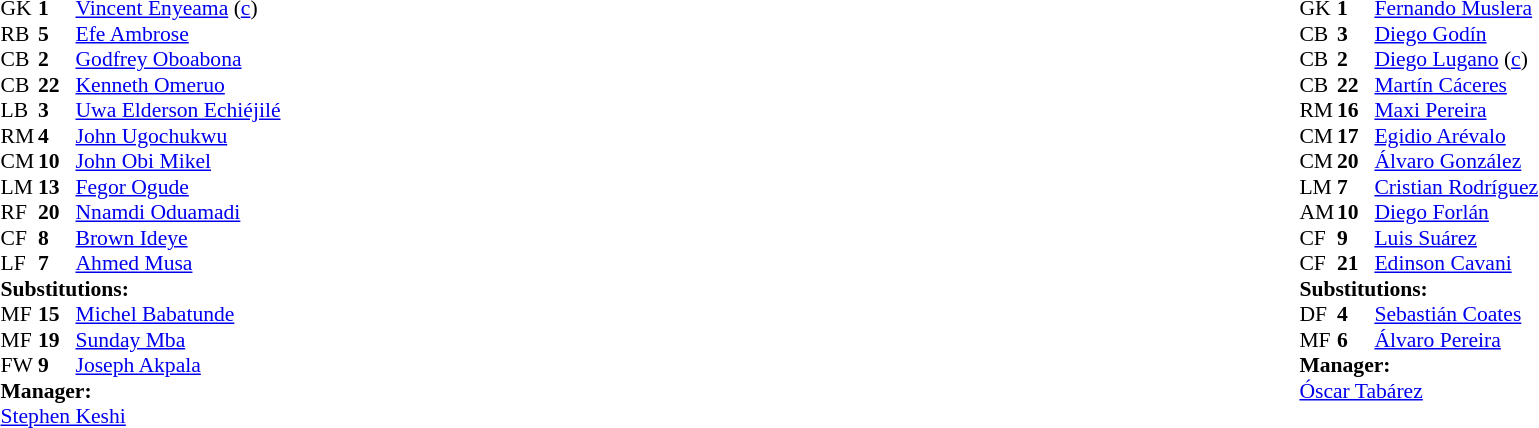<table width="100%">
<tr>
<td valign="top" width="50%"><br><table style="font-size: 90%" cellspacing="0" cellpadding="0">
<tr>
<th width=25></th>
<th width=25></th>
</tr>
<tr>
<td>GK</td>
<td><strong>1</strong></td>
<td><a href='#'>Vincent Enyeama</a> (<a href='#'>c</a>)</td>
</tr>
<tr>
<td>RB</td>
<td><strong>5</strong></td>
<td><a href='#'>Efe Ambrose</a></td>
</tr>
<tr>
<td>CB</td>
<td><strong>2</strong></td>
<td><a href='#'>Godfrey Oboabona</a></td>
</tr>
<tr>
<td>CB</td>
<td><strong>22</strong></td>
<td><a href='#'>Kenneth Omeruo</a></td>
</tr>
<tr>
<td>LB</td>
<td><strong>3</strong></td>
<td><a href='#'>Uwa Elderson Echiéjilé</a></td>
</tr>
<tr>
<td>RM</td>
<td><strong>4</strong></td>
<td><a href='#'>John Ugochukwu</a></td>
<td></td>
<td></td>
</tr>
<tr>
<td>CM</td>
<td><strong>10</strong></td>
<td><a href='#'>John Obi Mikel</a></td>
</tr>
<tr>
<td>LM</td>
<td><strong>13</strong></td>
<td><a href='#'>Fegor Ogude</a></td>
</tr>
<tr>
<td>RF</td>
<td><strong>20</strong></td>
<td><a href='#'>Nnamdi Oduamadi</a></td>
<td></td>
<td></td>
</tr>
<tr>
<td>CF</td>
<td><strong>8</strong></td>
<td><a href='#'>Brown Ideye</a></td>
<td></td>
<td></td>
</tr>
<tr>
<td>LF</td>
<td><strong>7</strong></td>
<td><a href='#'>Ahmed Musa</a></td>
</tr>
<tr>
<td colspan=3><strong>Substitutions:</strong></td>
</tr>
<tr>
<td>MF</td>
<td><strong>15</strong></td>
<td><a href='#'>Michel Babatunde</a></td>
<td></td>
<td></td>
</tr>
<tr>
<td>MF</td>
<td><strong>19</strong></td>
<td><a href='#'>Sunday Mba</a></td>
<td></td>
<td></td>
</tr>
<tr>
<td>FW</td>
<td><strong>9</strong></td>
<td><a href='#'>Joseph Akpala</a></td>
<td></td>
<td></td>
</tr>
<tr>
<td colspan=3><strong>Manager:</strong></td>
</tr>
<tr>
<td colspan=3><a href='#'>Stephen Keshi</a></td>
</tr>
</table>
</td>
<td valign="top"></td>
<td valign="top" width="50%"><br><table style="font-size: 90%" cellspacing="0" cellpadding="0" align="center">
<tr>
<th width=25></th>
<th width=25></th>
</tr>
<tr>
<td>GK</td>
<td><strong>1</strong></td>
<td><a href='#'>Fernando Muslera</a></td>
</tr>
<tr>
<td>CB</td>
<td><strong>3</strong></td>
<td><a href='#'>Diego Godín</a></td>
</tr>
<tr>
<td>CB</td>
<td><strong>2</strong></td>
<td><a href='#'>Diego Lugano</a> (<a href='#'>c</a>)</td>
<td></td>
</tr>
<tr>
<td>CB</td>
<td><strong>22</strong></td>
<td><a href='#'>Martín Cáceres</a></td>
</tr>
<tr>
<td>RM</td>
<td><strong>16</strong></td>
<td><a href='#'>Maxi Pereira</a></td>
</tr>
<tr>
<td>CM</td>
<td><strong>17</strong></td>
<td><a href='#'>Egidio Arévalo</a></td>
</tr>
<tr>
<td>CM</td>
<td><strong>20</strong></td>
<td><a href='#'>Álvaro González</a></td>
</tr>
<tr>
<td>LM</td>
<td><strong>7</strong></td>
<td><a href='#'>Cristian Rodríguez</a></td>
<td></td>
<td></td>
</tr>
<tr>
<td>AM</td>
<td><strong>10</strong></td>
<td><a href='#'>Diego Forlán</a></td>
</tr>
<tr>
<td>CF</td>
<td><strong>9</strong></td>
<td><a href='#'>Luis Suárez</a></td>
<td></td>
<td></td>
</tr>
<tr>
<td>CF</td>
<td><strong>21</strong></td>
<td><a href='#'>Edinson Cavani</a></td>
</tr>
<tr>
<td colspan=3><strong>Substitutions:</strong></td>
</tr>
<tr>
<td>DF</td>
<td><strong>4</strong></td>
<td><a href='#'>Sebastián Coates</a></td>
<td></td>
<td></td>
</tr>
<tr>
<td>MF</td>
<td><strong>6</strong></td>
<td><a href='#'>Álvaro Pereira</a></td>
<td></td>
<td></td>
</tr>
<tr>
<td colspan=3><strong>Manager:</strong></td>
</tr>
<tr>
<td colspan=3><a href='#'>Óscar Tabárez</a></td>
</tr>
</table>
</td>
</tr>
</table>
